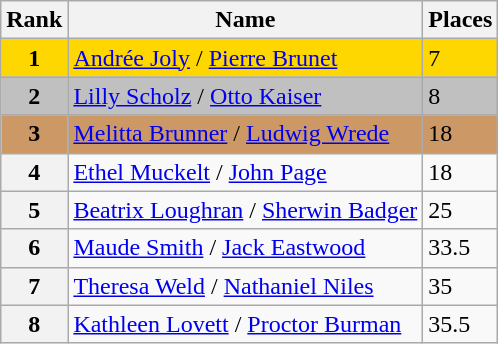<table class="wikitable">
<tr>
<th>Rank</th>
<th>Name</th>
<th>Places</th>
</tr>
<tr bgcolor=gold>
<td align=center><strong>1</strong></td>
<td> <a href='#'>Andrée Joly</a> / <a href='#'>Pierre Brunet</a></td>
<td>7</td>
</tr>
<tr bgcolor=silver>
<td align=center><strong>2</strong></td>
<td> <a href='#'>Lilly Scholz</a> / <a href='#'>Otto Kaiser</a></td>
<td>8</td>
</tr>
<tr bgcolor=cc9966>
<td align=center><strong>3</strong></td>
<td> <a href='#'>Melitta Brunner</a> / <a href='#'>Ludwig Wrede</a></td>
<td>18</td>
</tr>
<tr>
<th>4</th>
<td> <a href='#'>Ethel Muckelt</a> / <a href='#'>John Page</a></td>
<td>18</td>
</tr>
<tr>
<th>5</th>
<td> <a href='#'>Beatrix Loughran</a> / <a href='#'>Sherwin Badger</a></td>
<td>25</td>
</tr>
<tr>
<th>6</th>
<td> <a href='#'>Maude Smith</a> / <a href='#'>Jack Eastwood</a></td>
<td>33.5</td>
</tr>
<tr>
<th>7</th>
<td> <a href='#'>Theresa Weld</a> / <a href='#'>Nathaniel Niles</a></td>
<td>35</td>
</tr>
<tr>
<th>8</th>
<td> <a href='#'>Kathleen Lovett</a> / <a href='#'>Proctor Burman</a></td>
<td>35.5</td>
</tr>
</table>
